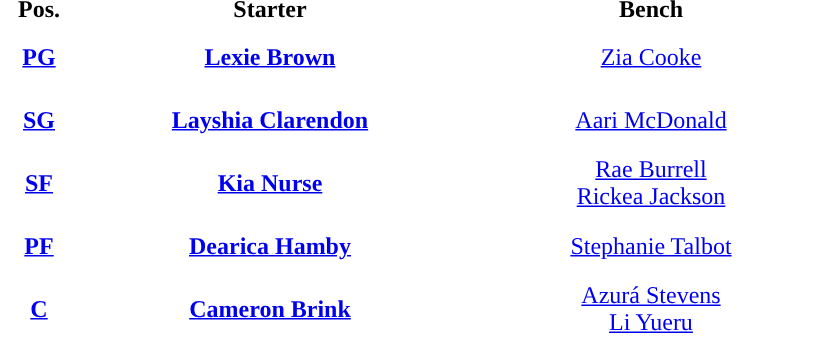<table style="text-align:center; ">
<tr>
<th width="50">Pos.</th>
<th width="250">Starter</th>
<th width="250">Bench</th>
</tr>
<tr style="height:40px; background:white; color:#092C57">
<th><a href='#'><span>PG</span></a></th>
<td><strong><a href='#'>Lexie Brown</a> </strong></td>
<td><a href='#'>Zia Cooke</a></td>
</tr>
<tr style="height:40px; background:white; color:#092C57">
<th><a href='#'><span>SG</span></a></th>
<td><strong><a href='#'>Layshia Clarendon</a> </strong></td>
<td><a href='#'>Aari McDonald</a> </td>
</tr>
<tr style="height:40px; background:white; color:#092C57">
<th><a href='#'><span>SF</span></a></th>
<td><strong><a href='#'>Kia Nurse</a></strong></td>
<td><a href='#'>Rae Burrell</a><br><a href='#'>Rickea Jackson</a></td>
</tr>
<tr style="height:40px; background:white; color:#092C57">
<th><a href='#'><span>PF</span></a></th>
<td><strong><a href='#'>Dearica Hamby</a></strong></td>
<td><a href='#'>Stephanie Talbot</a></td>
</tr>
<tr style="height:40px; background:white; color:#092C57">
<th><a href='#'><span>C</span></a></th>
<td><strong><a href='#'>Cameron Brink</a> </strong></td>
<td><a href='#'>Azurá Stevens</a><br><a href='#'>Li Yueru</a></td>
</tr>
</table>
